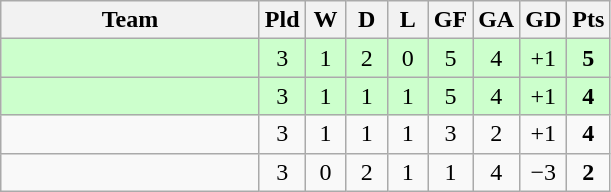<table class="wikitable" style="text-align: center;">
<tr>
<th width="165">Team</th>
<th width="20">Pld</th>
<th width="20">W</th>
<th width="20">D</th>
<th width="20">L</th>
<th width="20">GF</th>
<th width="20">GA</th>
<th width="20">GD</th>
<th width="20">Pts</th>
</tr>
<tr bgcolor="#ccffcc">
<td align="left"></td>
<td>3</td>
<td>1</td>
<td>2</td>
<td>0</td>
<td>5</td>
<td>4</td>
<td>+1</td>
<td><strong>5</strong></td>
</tr>
<tr bgcolor="#ccffcc">
<td align="left"></td>
<td>3</td>
<td>1</td>
<td>1</td>
<td>1</td>
<td>5</td>
<td>4</td>
<td>+1</td>
<td><strong>4</strong></td>
</tr>
<tr>
<td align="left"></td>
<td>3</td>
<td>1</td>
<td>1</td>
<td>1</td>
<td>3</td>
<td>2</td>
<td>+1</td>
<td><strong>4</strong></td>
</tr>
<tr>
<td align="left"></td>
<td>3</td>
<td>0</td>
<td>2</td>
<td>1</td>
<td>1</td>
<td>4</td>
<td>−3</td>
<td><strong>2</strong></td>
</tr>
</table>
